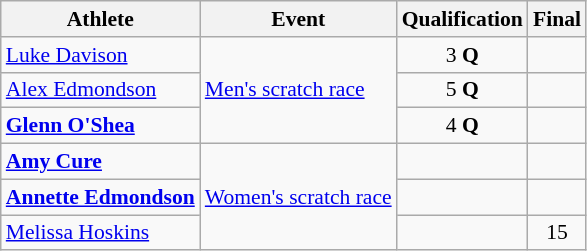<table class="wikitable" style="font-size:90%;">
<tr>
<th>Athlete</th>
<th>Event</th>
<th>Qualification</th>
<th>Final</th>
</tr>
<tr align=center>
<td align=left><a href='#'>Luke Davison</a></td>
<td align=left rowspan=3><a href='#'>Men's scratch race</a></td>
<td>3 <strong>Q</strong></td>
<td></td>
</tr>
<tr align=center>
<td align=left><a href='#'>Alex Edmondson</a></td>
<td>5 <strong>Q</strong></td>
<td></td>
</tr>
<tr align=center>
<td align=left><strong><a href='#'>Glenn O'Shea</a></strong></td>
<td>4 <strong>Q</strong></td>
<td></td>
</tr>
<tr align=center>
<td align=left><strong><a href='#'>Amy Cure</a></strong></td>
<td align=left rowspan=3><a href='#'>Women's scratch race</a></td>
<td></td>
<td></td>
</tr>
<tr align=center>
<td align=left><strong><a href='#'>Annette Edmondson</a></strong></td>
<td></td>
<td></td>
</tr>
<tr align=center>
<td align=left><a href='#'>Melissa Hoskins</a></td>
<td></td>
<td>15</td>
</tr>
</table>
